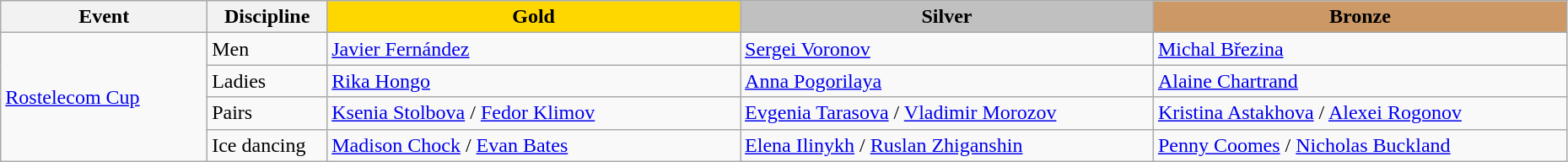<table class="wikitable" style="width:98%;">
<tr>
<th style="width:10%;">Event</th>
<th style="width:5%;">Discipline</th>
<td style="text-align:center; width:20%; background:gold;"><strong>Gold</strong></td>
<td style="text-align:center; width:20%; background:silver;"><strong>Silver</strong></td>
<td style="text-align:center; width:20%; background:#c96;"><strong>Bronze</strong></td>
</tr>
<tr>
<td rowspan=4><a href='#'>Rostelecom Cup</a></td>
<td>Men</td>
<td> <a href='#'>Javier Fernández</a></td>
<td> <a href='#'>Sergei Voronov</a></td>
<td> <a href='#'>Michal Březina</a></td>
</tr>
<tr>
<td>Ladies</td>
<td> <a href='#'>Rika Hongo</a></td>
<td> <a href='#'>Anna Pogorilaya</a></td>
<td> <a href='#'>Alaine Chartrand</a></td>
</tr>
<tr>
<td>Pairs</td>
<td> <a href='#'>Ksenia Stolbova</a> / <a href='#'>Fedor Klimov</a></td>
<td> <a href='#'>Evgenia Tarasova</a> / <a href='#'>Vladimir Morozov</a></td>
<td> <a href='#'>Kristina Astakhova</a> / <a href='#'>Alexei Rogonov</a></td>
</tr>
<tr>
<td>Ice dancing</td>
<td> <a href='#'>Madison Chock</a> / <a href='#'>Evan Bates</a></td>
<td> <a href='#'>Elena Ilinykh</a> / <a href='#'>Ruslan Zhiganshin</a></td>
<td> <a href='#'>Penny Coomes</a> / <a href='#'>Nicholas Buckland</a></td>
</tr>
</table>
